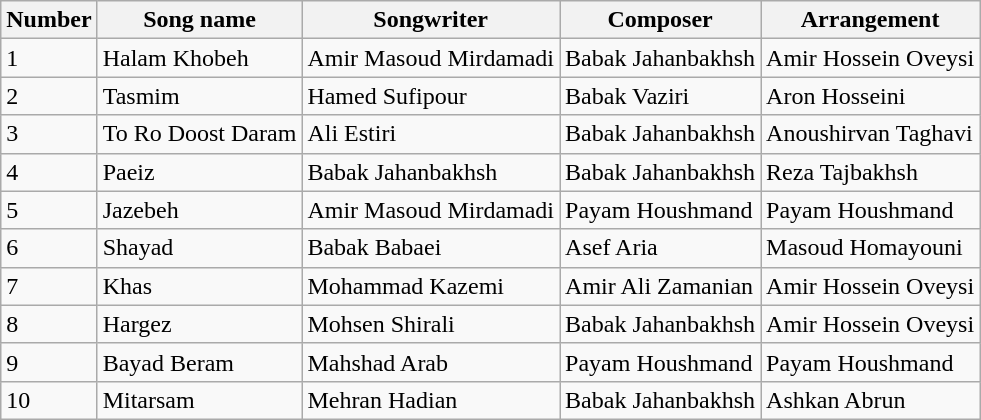<table class="wikitable">
<tr>
<th>Number</th>
<th>Song name</th>
<th>Songwriter</th>
<th>Composer</th>
<th>Arrangement</th>
</tr>
<tr>
<td>1</td>
<td>Halam Khobeh</td>
<td>Amir Masoud Mirdamadi</td>
<td>Babak Jahanbakhsh</td>
<td>Amir Hossein Oveysi</td>
</tr>
<tr>
<td>2</td>
<td>Tasmim</td>
<td>Hamed Sufipour</td>
<td>Babak Vaziri</td>
<td>Aron Hosseini</td>
</tr>
<tr>
<td>3</td>
<td>To Ro Doost Daram</td>
<td>Ali Estiri</td>
<td>Babak Jahanbakhsh</td>
<td>Anoushirvan Taghavi</td>
</tr>
<tr>
<td>4</td>
<td>Paeiz</td>
<td>Babak Jahanbakhsh</td>
<td>Babak Jahanbakhsh</td>
<td>Reza Tajbakhsh</td>
</tr>
<tr>
<td>5</td>
<td>Jazebeh</td>
<td>Amir Masoud Mirdamadi</td>
<td>Payam Houshmand</td>
<td>Payam Houshmand</td>
</tr>
<tr>
<td>6</td>
<td>Shayad</td>
<td>Babak Babaei</td>
<td>Asef Aria</td>
<td>Masoud Homayouni</td>
</tr>
<tr>
<td>7</td>
<td>Khas</td>
<td>Mohammad Kazemi</td>
<td>Amir Ali Zamanian</td>
<td>Amir Hossein Oveysi</td>
</tr>
<tr>
<td>8</td>
<td>Hargez</td>
<td>Mohsen Shirali</td>
<td>Babak Jahanbakhsh</td>
<td>Amir Hossein Oveysi</td>
</tr>
<tr>
<td>9</td>
<td>Bayad Beram</td>
<td>Mahshad Arab</td>
<td>Payam Houshmand</td>
<td>Payam Houshmand</td>
</tr>
<tr>
<td>10</td>
<td>Mitarsam</td>
<td>Mehran Hadian</td>
<td>Babak Jahanbakhsh</td>
<td>Ashkan Abrun</td>
</tr>
</table>
